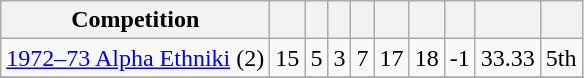<table class="wikitable" style="text-align:center">
<tr>
<th>Competition</th>
<th></th>
<th></th>
<th></th>
<th></th>
<th></th>
<th></th>
<th></th>
<th></th>
<th></th>
</tr>
<tr>
<td><a href='#'>1972–73 Alpha Ethniki</a> (2)</td>
<td>15</td>
<td>5</td>
<td>3</td>
<td>7</td>
<td>17</td>
<td>18</td>
<td>-1</td>
<td>33.33</td>
<td>5th</td>
</tr>
<tr>
</tr>
</table>
